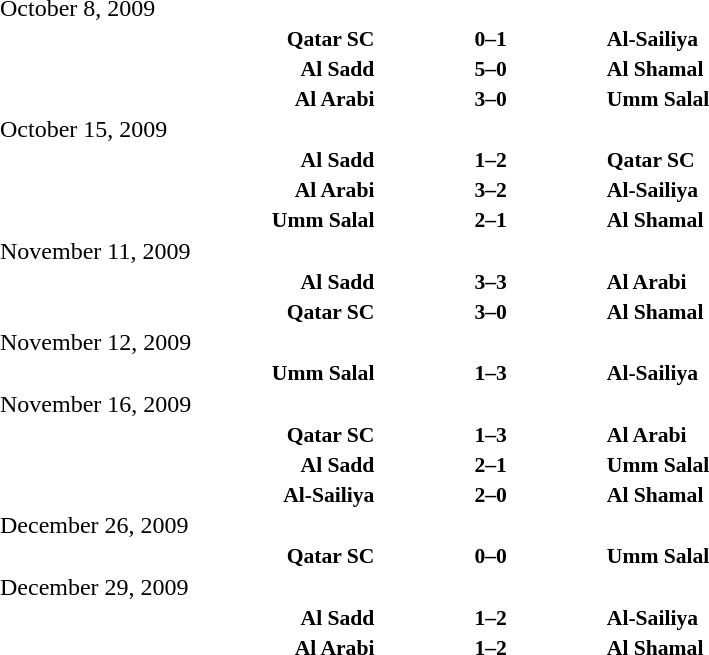<table width=100% cellspacing=1>
<tr>
<th width=20%></th>
<th width=12%></th>
<th width=20%></th>
<th></th>
</tr>
<tr>
<td>October 8, 2009</td>
</tr>
<tr style=font-size:90%>
<td align=right><strong>Qatar SC</strong></td>
<td align=center><strong>0–1</strong></td>
<td><strong>Al-Sailiya</strong></td>
<td></td>
<td></td>
</tr>
<tr style=font-size:90%>
<td align=right><strong>Al Sadd</strong></td>
<td align=center><strong>5–0</strong></td>
<td><strong>Al Shamal</strong></td>
<td></td>
<td></td>
</tr>
<tr style=font-size:90%>
<td align=right><strong>Al Arabi</strong></td>
<td align=center><strong>3–0</strong></td>
<td><strong>Umm Salal</strong></td>
<td></td>
<td></td>
</tr>
<tr>
<td>October 15, 2009</td>
</tr>
<tr style=font-size:90%>
<td align=right><strong>Al Sadd</strong></td>
<td align=center><strong>1–2</strong></td>
<td><strong>Qatar SC</strong></td>
<td></td>
<td></td>
</tr>
<tr style=font-size:90%>
<td align=right><strong>Al Arabi</strong></td>
<td align=center><strong>3–2</strong></td>
<td><strong>Al-Sailiya</strong></td>
<td></td>
<td></td>
</tr>
<tr style=font-size:90%>
<td align=right><strong>Umm Salal</strong></td>
<td align=center><strong>2–1</strong></td>
<td><strong>Al Shamal</strong></td>
<td></td>
<td></td>
</tr>
<tr>
<td>November 11, 2009</td>
</tr>
<tr style=font-size:90%>
<td align=right><strong>Al Sadd</strong></td>
<td align=center><strong>3–3</strong></td>
<td><strong>Al Arabi</strong></td>
<td></td>
<td></td>
</tr>
<tr style=font-size:90%>
<td align=right><strong>Qatar SC</strong></td>
<td align=center><strong>3–0</strong></td>
<td><strong>Al Shamal</strong></td>
<td></td>
<td></td>
</tr>
<tr>
<td>November 12, 2009</td>
</tr>
<tr style=font-size:90%>
<td align=right><strong>Umm Salal</strong></td>
<td align=center><strong>1–3</strong></td>
<td><strong>Al-Sailiya</strong></td>
<td></td>
<td></td>
</tr>
<tr>
<td>November 16, 2009</td>
</tr>
<tr style=font-size:90%>
<td align=right><strong>Qatar SC</strong></td>
<td align=center><strong>1–3</strong></td>
<td><strong>Al Arabi</strong></td>
<td></td>
<td></td>
</tr>
<tr style=font-size:90%>
<td align=right><strong>Al Sadd</strong></td>
<td align=center><strong>2–1</strong></td>
<td><strong>Umm Salal</strong></td>
<td></td>
<td></td>
</tr>
<tr style=font-size:90%>
<td align=right><strong>Al-Sailiya</strong></td>
<td align=center><strong>2–0</strong></td>
<td><strong>Al Shamal</strong></td>
<td></td>
<td></td>
</tr>
<tr>
<td>December 26, 2009</td>
</tr>
<tr style=font-size:90%>
<td align=right><strong>Qatar SC</strong></td>
<td align=center><strong>0–0</strong></td>
<td><strong>Umm Salal</strong></td>
<td></td>
<td></td>
</tr>
<tr>
<td>December 29, 2009</td>
</tr>
<tr style=font-size:90%>
<td align=right><strong>Al Sadd</strong></td>
<td align=center><strong>1–2</strong></td>
<td><strong>Al-Sailiya</strong></td>
<td></td>
<td></td>
</tr>
<tr style=font-size:90%>
<td align=right><strong>Al Arabi</strong></td>
<td align=center><strong>1–2</strong></td>
<td><strong>Al Shamal</strong></td>
<td></td>
<td></td>
</tr>
</table>
